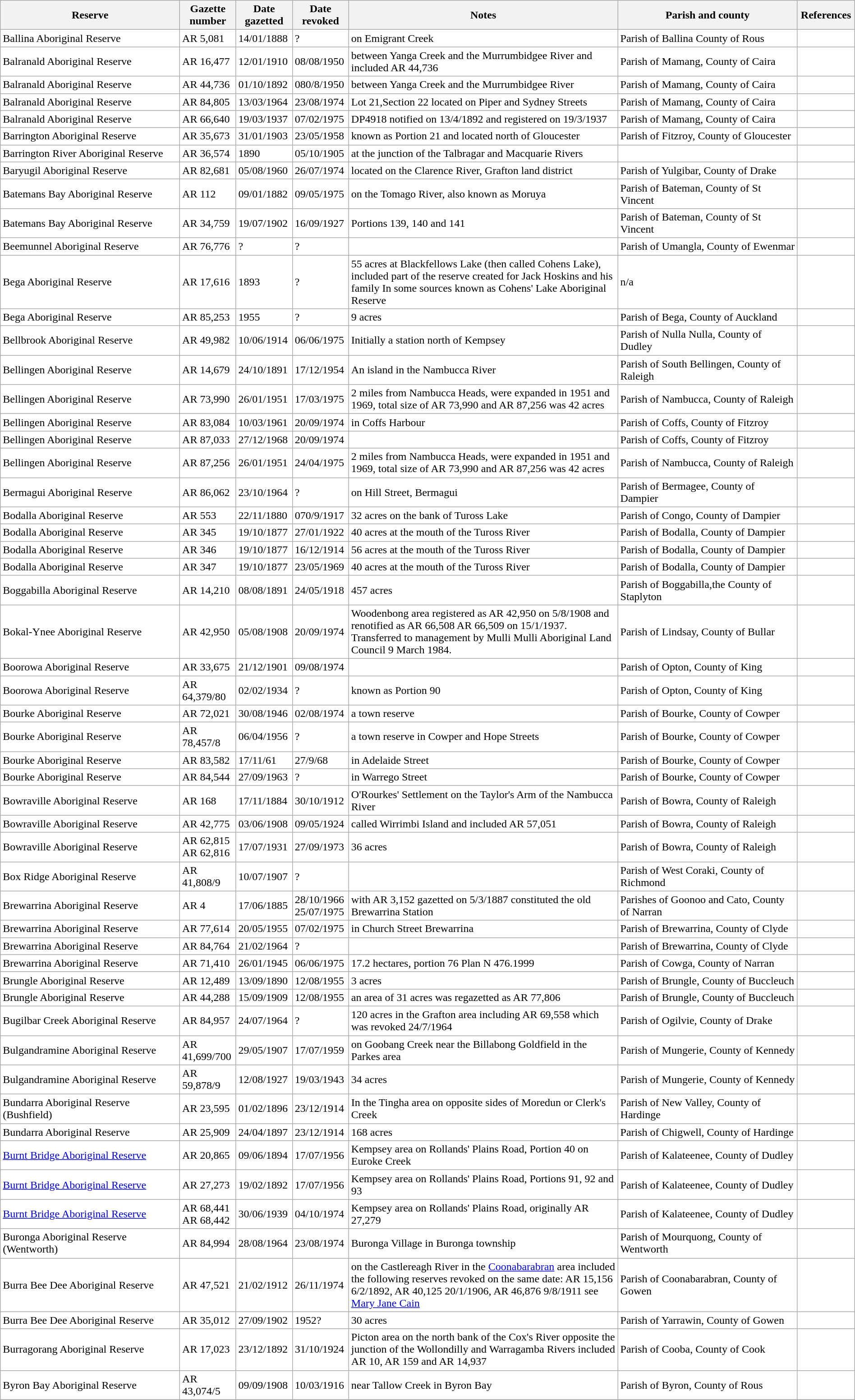<table class="wikitable" style="width:100%; background:#fff;">
<tr>
<th scope="col" style="width:20%;">Reserve</th>
<th scope="col" style="width:5%;">Gazette number</th>
<th scope="col" style="width:5%;">Date gazetted</th>
<th scope="col" style="width:5%;">Date revoked</th>
<th scope="col" class="unsortable" style="width: 30%">Notes</th>
<th scope="col" class="unsortable" style="width: 20%">Parish and county</th>
<th scope="col" class="unsortable" style="width: 5%">References</th>
</tr>
<tr>
<td>Ballina Aboriginal Reserve</td>
<td>AR 5,081</td>
<td>14/01/1888</td>
<td>?</td>
<td>on Emigrant Creek</td>
<td>Parish of Ballina County of Rous</td>
<td></td>
</tr>
<tr>
<td>Balranald Aboriginal Reserve</td>
<td>AR 16,477</td>
<td>12/01/1910</td>
<td>08/08/1950</td>
<td>between Yanga Creek and the Murrumbidgee River and included AR 44,736</td>
<td>Parish of Mamang, County of Caira</td>
<td></td>
</tr>
<tr>
<td>Balranald Aboriginal Reserve</td>
<td>AR 44,736</td>
<td>01/10/1892</td>
<td>080/8/1950</td>
<td>between Yanga Creek and the Murrumbidgee River</td>
<td>Parish of Mamang, County of Caira</td>
<td></td>
</tr>
<tr>
<td>Balranald Aboriginal Reserve</td>
<td>AR 84,805</td>
<td>13/03/1964</td>
<td>23/08/1974</td>
<td>Lot 21,Section 22 located on Piper and Sydney Streets</td>
<td>Parish of Mamang, County of Caira</td>
<td></td>
</tr>
<tr>
<td>Balranald Aboriginal Reserve</td>
<td>AR 66,640</td>
<td>19/03/1937</td>
<td>07/02/1975</td>
<td>DP4918 notified on 13/4/1892 and registered on 19/3/1937</td>
<td>Parish of Mamang, County of Caira</td>
<td></td>
</tr>
<tr>
<td>Barrington Aboriginal Reserve</td>
<td>AR 35,673</td>
<td>31/01/1903</td>
<td>23/05/1958</td>
<td>known as Portion 21 and located north of Gloucester</td>
<td>Parish of Fitzroy, County of Gloucester</td>
<td></td>
</tr>
<tr>
<td>Barrington River Aboriginal Reserve</td>
<td>AR 36,574</td>
<td>1890</td>
<td>05/10/1905</td>
<td>at the junction of the Talbragar and Macquarie Rivers</td>
<td></td>
<td></td>
</tr>
<tr>
<td>Baryugil Aboriginal Reserve</td>
<td>AR 82,681</td>
<td>05/08/1960</td>
<td>26/07/1974</td>
<td>located on the Clarence River, Grafton land district</td>
<td>Parish of Yulgibar, County of Drake</td>
<td></td>
</tr>
<tr>
<td>Batemans Bay Aboriginal Reserve</td>
<td>AR 112</td>
<td>09/01/1882</td>
<td>09/05/1975</td>
<td>on the Tomago River, also known as Moruya</td>
<td>Parish of Bateman, County of St Vincent</td>
<td></td>
</tr>
<tr>
<td>Batemans Bay Aboriginal Reserve</td>
<td>AR 34,759</td>
<td>19/07/1902</td>
<td>16/09/1927</td>
<td>Portions 139, 140 and 141</td>
<td>Parish of Bateman, County of St Vincent</td>
<td></td>
</tr>
<tr>
<td>Beemunnel Aboriginal Reserve</td>
<td>AR 76,776</td>
<td>?</td>
<td>?</td>
<td></td>
<td>Parish of Umangla, County of Ewenmar</td>
<td></td>
</tr>
<tr>
<td>Bega Aboriginal Reserve</td>
<td>AR 17,616</td>
<td>1893</td>
<td>?</td>
<td>55 acres at Blackfellows Lake (then called Cohens Lake), included part of the reserve created for Jack Hoskins and his family In some sources known as Cohens' Lake Aboriginal Reserve</td>
<td>n/a</td>
<td></td>
</tr>
<tr>
<td>Bega Aboriginal Reserve</td>
<td>AR 85,253</td>
<td>1955</td>
<td>?</td>
<td>9 acres</td>
<td>Parish of Bega, County of Auckland</td>
<td></td>
</tr>
<tr>
<td>Bellbrook Aboriginal Reserve</td>
<td>AR 49,982</td>
<td>10/06/1914</td>
<td>06/06/1975</td>
<td>Initially a station north of Kempsey</td>
<td>Parish of Nulla Nulla, County of Dudley</td>
<td></td>
</tr>
<tr>
<td>Bellingen Aboriginal Reserve</td>
<td>AR 14,679</td>
<td>24/10/1891</td>
<td>17/12/1954</td>
<td>An island in the Nambucca River</td>
<td>Parish of South Bellingen, County of Raleigh</td>
<td></td>
</tr>
<tr>
<td>Bellingen Aboriginal Reserve</td>
<td>AR 73,990</td>
<td>26/01/1951</td>
<td>17/03/1975</td>
<td>2 miles from Nambucca Heads, were expanded in 1951 and 1969, total size of AR 73,990 and AR 87,256 was 42 acres</td>
<td>Parish of Nambucca, County of Raleigh</td>
<td></td>
</tr>
<tr>
<td>Bellingen Aboriginal Reserve</td>
<td>AR 83,084</td>
<td>10/03/1961</td>
<td>20/09/1974</td>
<td>in Coffs Harbour</td>
<td>Parish of Coffs, County of Fitzroy</td>
<td></td>
</tr>
<tr>
<td>Bellingen Aboriginal Reserve</td>
<td>AR 87,033</td>
<td>27/12/1968</td>
<td>20/09/1974</td>
<td></td>
<td>Parish of Coffs, County of Fitzroy</td>
<td></td>
</tr>
<tr>
<td>Bellingen Aboriginal Reserve</td>
<td>AR 87,256</td>
<td>26/01/1951</td>
<td>24/04/1975</td>
<td>2 miles from Nambucca Heads, were expanded in 1951 and 1969, total size of AR 73,990 and AR 87,256 was 42 acres</td>
<td>Parish of Nambucca, County of Raleigh</td>
<td></td>
</tr>
<tr>
<td>Bermagui Aboriginal Reserve</td>
<td>AR 86,062</td>
<td>23/10/1964</td>
<td>?</td>
<td>on Hill Street, Bermagui</td>
<td>Parish of Bermagee, County of Dampier</td>
<td></td>
</tr>
<tr>
<td>Bodalla Aboriginal Reserve</td>
<td>AR 553</td>
<td>22/11/1880</td>
<td>070/9/1917</td>
<td>32 acres on the bank of Tuross Lake</td>
<td>Parish of Congo, County of Dampier</td>
<td></td>
</tr>
<tr>
<td>Bodalla Aboriginal Reserve</td>
<td>AR 345</td>
<td>19/10/1877</td>
<td>27/01/1922</td>
<td>40 acres at the mouth of the Tuross River</td>
<td>Parish of Bodalla, County of Dampier</td>
<td></td>
</tr>
<tr>
<td>Bodalla Aboriginal Reserve</td>
<td>AR 346</td>
<td>19/10/1877</td>
<td>16/12/1914</td>
<td>56 acres at the mouth of the Tuross River</td>
<td>Parish of Bodalla, County of Dampier</td>
<td></td>
</tr>
<tr>
<td>Bodalla Aboriginal Reserve</td>
<td>AR 347</td>
<td>19/10/1877</td>
<td>23/05/1969</td>
<td>40 acres at the mouth of the Tuross River</td>
<td>Parish of Bodalla, County of Dampier</td>
<td></td>
</tr>
<tr>
<td>Boggabilla Aboriginal Reserve</td>
<td>AR 14,210</td>
<td>08/08/1891</td>
<td>24/05/1918</td>
<td>457 acres</td>
<td>Parish of Boggabilla,the County of Staplyton</td>
<td></td>
</tr>
<tr>
<td>Bokal-Ynee Aboriginal Reserve</td>
<td>AR 42,950</td>
<td>05/08/1908</td>
<td>20/09/1974</td>
<td>Woodenbong area registered as AR 42,950 on 5/8/1908 and renotified as AR 66,508 AR 66,509 on 15/1/1937. Transferred to management by Mulli Mulli Aboriginal Land Council 9 March 1984.</td>
<td>Parish of Lindsay, County of Bullar</td>
<td></td>
</tr>
<tr>
<td>Boorowa Aboriginal Reserve</td>
<td>AR 33,675</td>
<td>21/12/1901</td>
<td>09/08/1974</td>
<td></td>
<td>Parish of Opton, County of King</td>
<td></td>
</tr>
<tr>
<td>Boorowa Aboriginal Reserve</td>
<td>AR 64,379/80</td>
<td>02/02/1934</td>
<td>?</td>
<td>known as Portion 90</td>
<td>Parish of Opton, County of King</td>
<td></td>
</tr>
<tr>
<td>Bourke Aboriginal Reserve</td>
<td>AR 72,021</td>
<td>30/08/1946</td>
<td>02/08/1974</td>
<td>a town reserve</td>
<td>Parish of Bourke, County of Cowper</td>
<td></td>
</tr>
<tr>
<td>Bourke Aboriginal Reserve</td>
<td>AR 78,457/8</td>
<td>06/04/1956</td>
<td>?</td>
<td>a town reserve in Cowper and Hope Streets</td>
<td>Parish of Bourke, County of Cowper</td>
<td></td>
</tr>
<tr>
<td>Bourke Aboriginal Reserve</td>
<td>AR 83,582</td>
<td>17/11/61</td>
<td>27/9/68</td>
<td>in Adelaide Street</td>
<td>Parish of Bourke, County of Cowper</td>
<td></td>
</tr>
<tr>
<td>Bourke Aboriginal Reserve</td>
<td>AR 84,544</td>
<td>27/09/1963</td>
<td>?</td>
<td>in Warrego Street</td>
<td>Parish of Bourke, County of Cowper</td>
<td></td>
</tr>
<tr>
<td>Bowraville Aboriginal Reserve</td>
<td>AR 168</td>
<td>17/11/1884</td>
<td>30/10/1912</td>
<td>O'Rourkes' Settlement on the Taylor's Arm of the Nambucca River</td>
<td>Parish of Bowra, County of Raleigh</td>
<td></td>
</tr>
<tr>
<td>Bowraville Aboriginal Reserve</td>
<td>AR 42,775</td>
<td>03/06/1908</td>
<td>09/05/1924</td>
<td>called Wirrimbi Island and included AR 57,051</td>
<td>Parish of Bowra, County of Raleigh</td>
<td></td>
</tr>
<tr>
<td>Bowraville Aboriginal Reserve</td>
<td>AR 62,815<br>AR 62,816</td>
<td>17/07/1931</td>
<td>27/09/1973</td>
<td>36 acres</td>
<td>Parish of Bowra, County of Raleigh</td>
<td></td>
</tr>
<tr>
<td>Box Ridge Aboriginal Reserve</td>
<td>AR 41,808/9</td>
<td>10/07/1907</td>
<td>?</td>
<td></td>
<td>Parish of West Coraki, County of Richmond</td>
<td></td>
</tr>
<tr>
<td>Brewarrina Aboriginal Reserve</td>
<td>AR 4</td>
<td>17/06/1885</td>
<td>28/10/1966  25/07/1975</td>
<td>with AR 3,152 gazetted on 5/3/1887 constituted the old Brewarrina Station</td>
<td>Parishes of Goonoo and Cato, County of Narran</td>
<td></td>
</tr>
<tr>
<td>Brewarrina Aboriginal Reserve</td>
<td>AR 77,614</td>
<td>20/05/1955</td>
<td>07/02/1975</td>
<td>in Church Street Brewarrina</td>
<td>Parish of Brewarrina, County of Clyde</td>
<td></td>
</tr>
<tr>
<td>Brewarrina Aboriginal Reserve</td>
<td>AR 84,764</td>
<td>21/02/1964</td>
<td>?</td>
<td></td>
<td>Parish of Brewarrina, County of Clyde</td>
<td></td>
</tr>
<tr>
<td>Brewarrina Aboriginal Reserve</td>
<td>AR 71,410</td>
<td>26/01/1945</td>
<td>06/06/1975</td>
<td>17.2 hectares, portion 76 Plan N 476.1999</td>
<td>Parish of Cowga, County of Narran</td>
<td></td>
</tr>
<tr>
<td>Brungle Aboriginal Reserve</td>
<td>AR 12,489</td>
<td>13/09/1890</td>
<td>12/08/1955</td>
<td>3 acres</td>
<td>Parish of Brungle, County of Buccleuch</td>
<td></td>
</tr>
<tr>
<td>Brungle Aboriginal Reserve</td>
<td>AR 44,288</td>
<td>15/09/1909</td>
<td>12/08/1955</td>
<td>an area of 31 acres was regazetted as AR 77,806</td>
<td>Parish of Brungle, County of Buccleuch</td>
<td></td>
</tr>
<tr>
<td>Bugilbar Creek Aboriginal Reserve</td>
<td>AR 84,957</td>
<td>24/07/1964</td>
<td>?</td>
<td>120 acres in the Grafton area including AR 69,558 which was revoked 24/7/1964</td>
<td>Parish of Ogilvie, County of Drake</td>
<td></td>
</tr>
<tr>
<td>Bulgandramine Aboriginal Reserve</td>
<td>AR 41,699/700</td>
<td>29/05/1907</td>
<td>17/07/1959</td>
<td>on Goobang Creek near the Billabong Goldfield in the Parkes area</td>
<td>Parish of Mungerie, County of Kennedy</td>
<td></td>
</tr>
<tr>
<td>Bulgandramine Aboriginal Reserve</td>
<td>AR 59,878/9</td>
<td>12/08/1927</td>
<td>19/03/1943</td>
<td>34 acres</td>
<td>Parish of Mungerie, County of Kennedy</td>
<td></td>
</tr>
<tr>
<td>Bundarra Aboriginal Reserve (Bushfield)</td>
<td>AR 23,595</td>
<td>01/02/1896</td>
<td>23/12/1914</td>
<td>In the Tingha area on opposite sides of Moredun or Clerk's Creek</td>
<td>Parish of New Valley, County of Hardinge</td>
<td></td>
</tr>
<tr>
<td>Bundarra Aboriginal Reserve</td>
<td>AR 25,909</td>
<td>24/04/1897</td>
<td>23/12/1914</td>
<td>168 acres</td>
<td>Parish of Chigwell, County of Hardinge</td>
<td></td>
</tr>
<tr>
<td><a href='#'>Burnt Bridge Aboriginal Reserve</a></td>
<td>AR 20,865</td>
<td>09/06/1894</td>
<td>17/07/1956</td>
<td>Kempsey area on Rollands' Plains Road, Portion 40 on Euroke Creek</td>
<td>Parish of Kalateenee, County of Dudley</td>
<td></td>
</tr>
<tr>
<td><a href='#'>Burnt Bridge Aboriginal Reserve</a></td>
<td>AR 27,273</td>
<td>19/02/1892</td>
<td>17/07/1956</td>
<td>Kempsey area on Rollands' Plains Road, Portions 91, 92 and 93</td>
<td>Parish of Kalateenee, County of Dudley</td>
<td></td>
</tr>
<tr>
<td><a href='#'>Burnt Bridge Aboriginal Reserve</a></td>
<td>AR 68,441<br>AR 68,442</td>
<td>30/06/1939</td>
<td>04/10/1974</td>
<td>Kempsey area on Rollands' Plains Road, originally AR 27,279</td>
<td>Parish of Kalateenee, County of Dudley</td>
<td></td>
</tr>
<tr>
<td>Buronga Aboriginal Reserve (Wentworth)</td>
<td>AR 84,994</td>
<td>28/08/1964</td>
<td>23/08/1974</td>
<td>Buronga Village in Buronga township</td>
<td>Parish of Mourquong, County of Wentworth</td>
<td></td>
</tr>
<tr>
<td>Burra Bee Dee Aboriginal Reserve</td>
<td>AR 47,521</td>
<td>21/02/1912</td>
<td>26/11/1974</td>
<td>on the Castlereagh River in the <a href='#'>Coonabarabran</a> area included the following reserves revoked on the same date: AR 15,156 6/2/1892, AR 40,125 20/1/1906, AR 46,876 9/8/1911 see <a href='#'>Mary Jane Cain</a></td>
<td>Parish of Coonabarabran, County of Gowen</td>
<td></td>
</tr>
<tr>
<td>Burra Bee Dee Aboriginal Reserve</td>
<td>AR 35,012</td>
<td>27/09/1902</td>
<td>1952?</td>
<td>30 acres</td>
<td>Parish of Yarrawin, County of Gowen</td>
<td></td>
</tr>
<tr>
<td>Burragorang Aboriginal Reserve</td>
<td>AR 17,023</td>
<td>23/12/1892</td>
<td>31/10/1924</td>
<td>Picton area on the north bank of the Cox's River opposite the junction of the Wollondilly and Warragamba Rivers included AR 10, AR 159 and AR 14,937</td>
<td>Parish of Cooba, County of Cook</td>
<td></td>
</tr>
<tr>
<td>Byron Bay Aboriginal Reserve</td>
<td>AR 43,074/5</td>
<td>09/09/1908</td>
<td>10/03/1916</td>
<td>near Tallow Creek in Byron Bay</td>
<td>Parish of Byron, County of Rous</td>
<td></td>
</tr>
<tr>
</tr>
</table>
